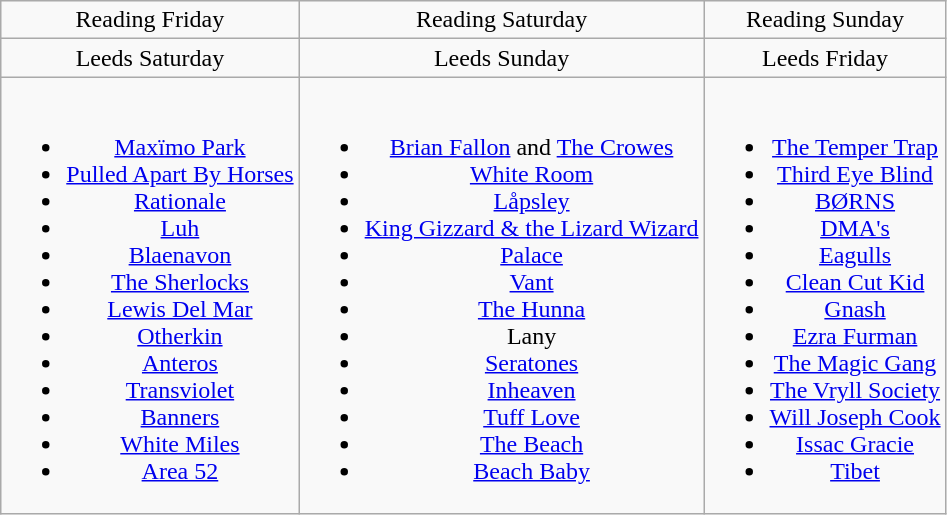<table class="wikitable" style="text-align:center;">
<tr>
<td>Reading Friday</td>
<td>Reading Saturday</td>
<td>Reading Sunday</td>
</tr>
<tr>
<td>Leeds Saturday</td>
<td>Leeds Sunday</td>
<td>Leeds Friday</td>
</tr>
<tr>
<td><br><ul><li><a href='#'>Maxïmo Park</a></li><li><a href='#'>Pulled Apart By Horses</a></li><li><a href='#'>Rationale</a></li><li><a href='#'>Luh</a></li><li><a href='#'>Blaenavon</a></li><li><a href='#'>The Sherlocks</a></li><li><a href='#'>Lewis Del Mar</a></li><li><a href='#'>Otherkin</a></li><li><a href='#'>Anteros</a></li><li><a href='#'>Transviolet</a></li><li><a href='#'>Banners</a></li><li><a href='#'>White Miles</a></li><li><a href='#'>Area 52</a></li></ul></td>
<td><br><ul><li><a href='#'>Brian Fallon</a> and <a href='#'>The Crowes</a></li><li><a href='#'>White Room</a></li><li><a href='#'>Låpsley</a></li><li><a href='#'>King Gizzard & the Lizard Wizard</a></li><li><a href='#'>Palace</a></li><li><a href='#'>Vant</a></li><li><a href='#'>The Hunna</a></li><li>Lany</li><li><a href='#'>Seratones</a></li><li><a href='#'>Inheaven</a></li><li><a href='#'>Tuff Love</a></li><li><a href='#'>The Beach</a></li><li><a href='#'>Beach Baby</a></li></ul></td>
<td><br><ul><li><a href='#'>The Temper Trap</a></li><li><a href='#'>Third Eye Blind</a></li><li><a href='#'>BØRNS</a></li><li><a href='#'>DMA's</a></li><li><a href='#'>Eagulls</a></li><li><a href='#'>Clean Cut Kid</a></li><li><a href='#'>Gnash</a></li><li><a href='#'>Ezra Furman</a></li><li><a href='#'>The Magic Gang</a></li><li><a href='#'>The Vryll Society</a></li><li><a href='#'>Will Joseph Cook</a></li><li><a href='#'>Issac Gracie</a></li><li><a href='#'>Tibet</a></li></ul></td>
</tr>
</table>
